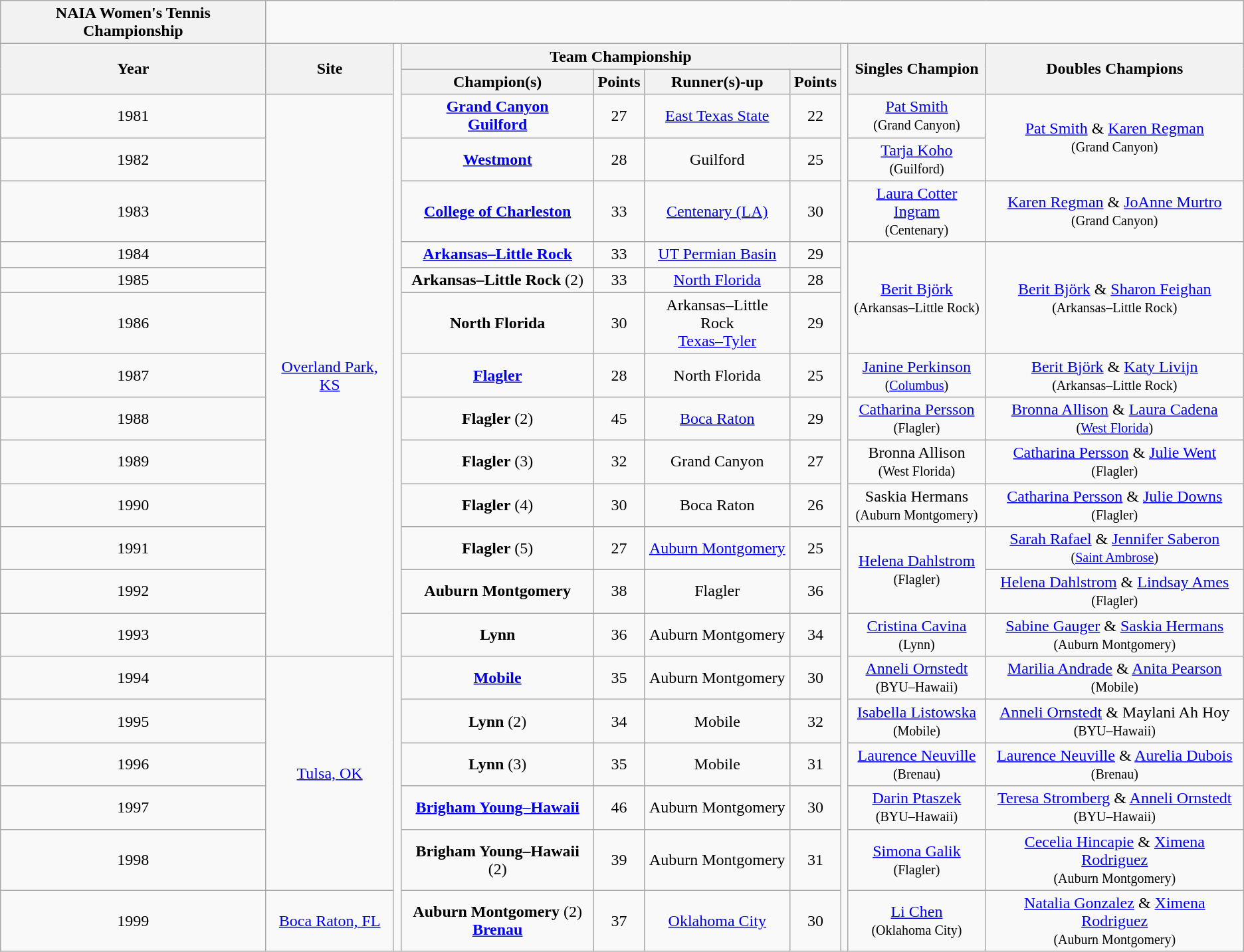<table class="wikitable" style="text-align:center">
<tr>
<th style=>NAIA Women's Tennis Championship</th>
</tr>
<tr>
<th rowspan="2">Year</th>
<th rowspan="2">Site</th>
<td rowspan="21"></td>
<th colspan=4>Team Championship</th>
<td rowspan="21"></td>
<th rowspan="2">Singles Champion</th>
<th rowspan="2">Doubles Champions</th>
</tr>
<tr>
<th>Champion(s)</th>
<th>Points</th>
<th>Runner(s)-up</th>
<th>Points</th>
</tr>
<tr>
<td>1981</td>
<td rowspan=13><a href='#'>Overland Park, KS</a></td>
<td><strong><a href='#'>Grand Canyon</a></strong><br><strong><a href='#'>Guilford</a></strong></td>
<td>27</td>
<td><a href='#'>East Texas State</a></td>
<td>22</td>
<td><a href='#'>Pat Smith</a><br><small>(Grand Canyon)</small></td>
<td rowspan=2><a href='#'>Pat Smith</a> & <a href='#'>Karen Regman</a><br><small>(Grand Canyon)</small></td>
</tr>
<tr>
<td>1982</td>
<td><strong><a href='#'>Westmont</a></strong></td>
<td>28</td>
<td>Guilford</td>
<td>25</td>
<td><a href='#'>Tarja Koho</a><br><small>(Guilford)</small></td>
</tr>
<tr>
<td>1983</td>
<td><strong><a href='#'>College of Charleston</a></strong></td>
<td>33</td>
<td><a href='#'>Centenary (LA)</a></td>
<td>30</td>
<td><a href='#'>Laura Cotter Ingram</a><br><small>(Centenary)</small></td>
<td><a href='#'>Karen Regman</a> & <a href='#'>JoAnne Murtro</a><br><small>(Grand Canyon)</small></td>
</tr>
<tr>
<td>1984</td>
<td><strong><a href='#'>Arkansas–Little Rock</a></strong></td>
<td>33</td>
<td><a href='#'>UT Permian Basin</a></td>
<td>29</td>
<td rowspan=3><a href='#'>Berit Björk</a><br><small>(Arkansas–Little Rock)</small></td>
<td rowspan=3><a href='#'>Berit Björk</a> & <a href='#'>Sharon Feighan</a><br><small>(Arkansas–Little Rock)</small></td>
</tr>
<tr>
<td>1985</td>
<td><strong>Arkansas–Little Rock</strong> (2)</td>
<td>33</td>
<td><a href='#'>North Florida</a></td>
<td>28</td>
</tr>
<tr>
<td>1986</td>
<td><strong>North Florida</strong></td>
<td>30</td>
<td>Arkansas–Little Rock<br><a href='#'>Texas–Tyler</a></td>
<td>29</td>
</tr>
<tr>
<td>1987</td>
<td><strong><a href='#'>Flagler</a></strong></td>
<td>28</td>
<td>North Florida</td>
<td>25</td>
<td><a href='#'>Janine Perkinson</a><br><small>(<a href='#'>Columbus</a>)</small></td>
<td><a href='#'>Berit Björk</a> & <a href='#'>Katy Livijn</a><br><small>(Arkansas–Little Rock)</small></td>
</tr>
<tr>
<td>1988</td>
<td><strong>Flagler</strong> (2)</td>
<td>45</td>
<td><a href='#'>Boca Raton</a></td>
<td>29</td>
<td><a href='#'>Catharina Persson</a><br><small>(Flagler)</small></td>
<td><a href='#'>Bronna Allison</a> & <a href='#'>Laura Cadena</a><br><small>(<a href='#'>West Florida</a>)</small></td>
</tr>
<tr>
<td>1989</td>
<td><strong>Flagler</strong> (3)</td>
<td>32</td>
<td>Grand Canyon</td>
<td>27</td>
<td>Bronna Allison<br><small>(West Florida)</small></td>
<td><a href='#'>Catharina Persson</a> & <a href='#'>Julie Went</a><br><small>(Flagler)</small></td>
</tr>
<tr>
<td>1990</td>
<td><strong>Flagler</strong> (4)</td>
<td>30</td>
<td>Boca Raton</td>
<td>26</td>
<td>Saskia Hermans<br><small>(Auburn Montgomery)</small></td>
<td><a href='#'>Catharina Persson</a> & <a href='#'>Julie Downs</a><br><small>(Flagler)</small></td>
</tr>
<tr>
<td>1991</td>
<td><strong>Flagler</strong> (5)</td>
<td>27</td>
<td><a href='#'>Auburn Montgomery</a></td>
<td>25</td>
<td rowspan=2><a href='#'>Helena Dahlstrom</a><br><small>(Flagler)</small></td>
<td><a href='#'>Sarah Rafael</a> & <a href='#'>Jennifer Saberon</a><br><small>(<a href='#'>Saint Ambrose</a>)</small></td>
</tr>
<tr>
<td>1992</td>
<td><strong>Auburn Montgomery</strong></td>
<td>38</td>
<td>Flagler</td>
<td>36</td>
<td><a href='#'>Helena Dahlstrom</a> & <a href='#'>Lindsay Ames</a><br><small>(Flagler)</small></td>
</tr>
<tr>
<td>1993</td>
<td><strong>Lynn</strong></td>
<td>36</td>
<td>Auburn Montgomery</td>
<td>34</td>
<td><a href='#'>Cristina Cavina</a><br><small>(Lynn)</small></td>
<td><a href='#'>Sabine Gauger</a> & <a href='#'>Saskia Hermans</a><br><small>(Auburn Montgomery)</small></td>
</tr>
<tr>
<td>1994</td>
<td rowspan=5><a href='#'>Tulsa, OK</a></td>
<td><strong><a href='#'>Mobile</a></strong></td>
<td>35</td>
<td>Auburn Montgomery</td>
<td>30</td>
<td><a href='#'>Anneli Ornstedt</a><br><small>(BYU–Hawaii)</small></td>
<td><a href='#'>Marilia Andrade</a> & <a href='#'>Anita Pearson</a><br><small>(Mobile)</small></td>
</tr>
<tr>
<td>1995</td>
<td><strong>Lynn</strong> (2)</td>
<td>34</td>
<td>Mobile</td>
<td>32</td>
<td><a href='#'>Isabella Listowska</a><br><small>(Mobile)</small></td>
<td><a href='#'>Anneli Ornstedt</a> & Maylani Ah Hoy<br><small>(BYU–Hawaii)</small></td>
</tr>
<tr>
<td>1996</td>
<td><strong>Lynn</strong> (3)</td>
<td>35</td>
<td>Mobile</td>
<td>31</td>
<td><a href='#'>Laurence Neuville</a><br><small>(Brenau)</small></td>
<td><a href='#'>Laurence Neuville</a> & <a href='#'>Aurelia Dubois</a><br><small>(Brenau)</small></td>
</tr>
<tr>
<td>1997</td>
<td><strong><a href='#'>Brigham Young–Hawaii</a></strong></td>
<td>46</td>
<td>Auburn Montgomery</td>
<td>30</td>
<td><a href='#'>Darin Ptaszek</a><br><small>(BYU–Hawaii)</small></td>
<td><a href='#'>Teresa Stromberg</a> & <a href='#'>Anneli Ornstedt</a><br><small>(BYU–Hawaii)</small></td>
</tr>
<tr>
<td>1998</td>
<td><strong>Brigham Young–Hawaii</strong> (2)</td>
<td>39</td>
<td>Auburn Montgomery</td>
<td>31</td>
<td><a href='#'>Simona Galik</a><br><small>(Flagler)</small></td>
<td><a href='#'>Cecelia Hincapie</a> & <a href='#'>Ximena Rodriguez</a><br><small>(Auburn Montgomery)</small></td>
</tr>
<tr>
<td>1999</td>
<td><a href='#'>Boca Raton, FL</a></td>
<td><strong>Auburn Montgomery</strong> (2) <br> <strong><a href='#'>Brenau</a></strong></td>
<td>37</td>
<td><a href='#'>Oklahoma City</a></td>
<td>30</td>
<td><a href='#'>Li Chen</a><br><small>(Oklahoma City)</small></td>
<td><a href='#'>Natalia Gonzalez</a> & <a href='#'>Ximena Rodriguez</a><br><small>(Auburn Montgomery)</small></td>
</tr>
</table>
